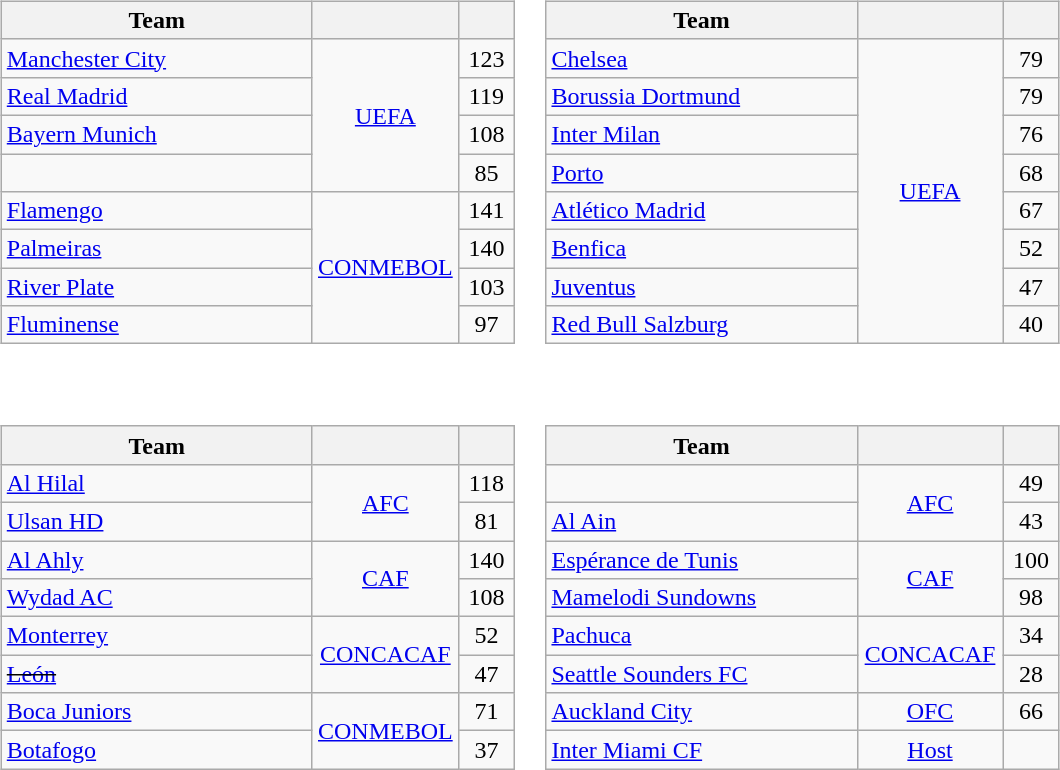<table>
<tr valign="top">
<td align="left"><br><table class="wikitable" style="text-align:center">
<tr>
<th style="width:200px">Team</th>
<th style="width:90px"></th>
<th style="width:30px"></th>
</tr>
<tr>
<td style="text-align:left"> <a href='#'>Manchester City</a></td>
<td rowspan="4"><a href='#'>UEFA</a></td>
<td>123</td>
</tr>
<tr>
<td style="text-align:left"> <a href='#'>Real Madrid</a></td>
<td>119</td>
</tr>
<tr>
<td style="text-align:left"> <a href='#'>Bayern Munich</a></td>
<td>108</td>
</tr>
<tr>
<td style="text-align:left"></td>
<td>85</td>
</tr>
<tr>
<td style="text-align:left"> <a href='#'>Flamengo</a></td>
<td rowspan="4"><a href='#'>CONMEBOL</a></td>
<td>141</td>
</tr>
<tr>
<td style="text-align:left"> <a href='#'>Palmeiras</a></td>
<td>140</td>
</tr>
<tr>
<td style="text-align:left"> <a href='#'>River Plate</a></td>
<td>103</td>
</tr>
<tr>
<td style="text-align:left"> <a href='#'>Fluminense</a></td>
<td>97</td>
</tr>
</table>
</td>
<td align="left"><br><table class="wikitable" style="text-align:center">
<tr>
<th style="width:200px">Team</th>
<th style="width:90px"></th>
<th style="width:30px"></th>
</tr>
<tr>
<td style="text-align:left"> <a href='#'>Chelsea</a></td>
<td rowspan="8"><a href='#'>UEFA</a></td>
<td>79</td>
</tr>
<tr>
<td style="text-align:left"> <a href='#'>Borussia Dortmund</a></td>
<td>79</td>
</tr>
<tr>
<td style="text-align:left"> <a href='#'>Inter Milan</a></td>
<td>76</td>
</tr>
<tr>
<td style="text-align:left"> <a href='#'>Porto</a></td>
<td>68</td>
</tr>
<tr>
<td style="text-align:left"> <a href='#'>Atlético Madrid</a></td>
<td>67</td>
</tr>
<tr>
<td style="text-align:left"> <a href='#'>Benfica</a></td>
<td>52</td>
</tr>
<tr>
<td style="text-align:left"> <a href='#'>Juventus</a></td>
<td>47</td>
</tr>
<tr>
<td style="text-align:left"> <a href='#'>Red Bull Salzburg</a></td>
<td>40</td>
</tr>
</table>
</td>
</tr>
<tr valign="top">
<td align="left"><br><table class="wikitable" style="text-align:center">
<tr>
<th style="width:200px">Team</th>
<th style="width:90px"></th>
<th style="width:30px"></th>
</tr>
<tr>
<td style="text-align:left"> <a href='#'>Al Hilal</a></td>
<td rowspan="2"><a href='#'>AFC</a></td>
<td>118</td>
</tr>
<tr>
<td style="text-align:left"> <a href='#'>Ulsan HD</a></td>
<td>81</td>
</tr>
<tr>
<td style="text-align:left"> <a href='#'>Al Ahly</a></td>
<td rowspan="2"><a href='#'>CAF</a></td>
<td>140</td>
</tr>
<tr>
<td style="text-align:left"> <a href='#'>Wydad AC</a></td>
<td>108</td>
</tr>
<tr>
<td style="text-align:left"> <a href='#'>Monterrey</a></td>
<td rowspan="2"><a href='#'>CONCACAF</a></td>
<td>52</td>
</tr>
<tr>
<td style="text-align:left"><s> <a href='#'>León</a></s></td>
<td>47</td>
</tr>
<tr>
<td style="text-align:left"> <a href='#'>Boca Juniors</a></td>
<td rowspan="2"><a href='#'>CONMEBOL</a></td>
<td>71</td>
</tr>
<tr>
<td style="text-align:left"> <a href='#'>Botafogo</a></td>
<td>37</td>
</tr>
</table>
</td>
<td align="left"><br><table class="wikitable" style="text-align:center">
<tr>
<th style="width:200px">Team</th>
<th style="width:90px"></th>
<th style="width:30px"></th>
</tr>
<tr>
<td style="text-align:left"></td>
<td rowspan="2"><a href='#'>AFC</a></td>
<td>49</td>
</tr>
<tr>
<td style="text-align:left"> <a href='#'>Al Ain</a></td>
<td>43</td>
</tr>
<tr>
<td style="text-align:left"> <a href='#'>Espérance de Tunis</a></td>
<td rowspan="2"><a href='#'>CAF</a></td>
<td>100</td>
</tr>
<tr>
<td style="text-align:left"> <a href='#'>Mamelodi Sundowns</a></td>
<td>98</td>
</tr>
<tr>
<td style="text-align:left"> <a href='#'>Pachuca</a></td>
<td rowspan="2"><a href='#'>CONCACAF</a></td>
<td>34</td>
</tr>
<tr>
<td style="text-align:left"> <a href='#'>Seattle Sounders FC</a></td>
<td>28</td>
</tr>
<tr>
<td style="text-align:left"> <a href='#'>Auckland City</a></td>
<td><a href='#'>OFC</a></td>
<td>66</td>
</tr>
<tr>
<td style="text-align:left"> <a href='#'>Inter Miami CF</a></td>
<td><a href='#'>Host</a></td>
<td></td>
</tr>
</table>
</td>
</tr>
</table>
